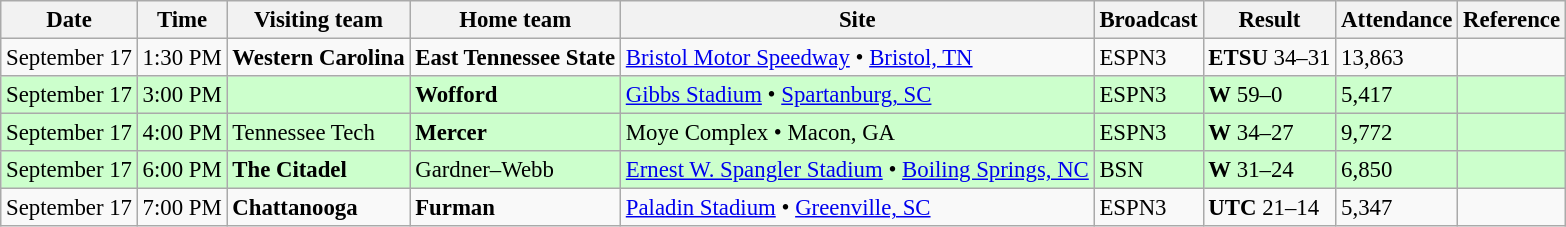<table class="wikitable" style="font-size:95%;">
<tr>
<th>Date</th>
<th>Time</th>
<th>Visiting team</th>
<th>Home team</th>
<th>Site</th>
<th>Broadcast</th>
<th>Result</th>
<th>Attendance</th>
<th class="unsortable">Reference</th>
</tr>
<tr>
<td>September 17</td>
<td>1:30 PM</td>
<td><strong>Western Carolina</strong></td>
<td><strong>East Tennessee State</strong></td>
<td><a href='#'>Bristol Motor Speedway</a> • <a href='#'>Bristol, TN</a></td>
<td>ESPN3</td>
<td><strong>ETSU</strong> 34–31</td>
<td>13,863</td>
<td></td>
</tr>
<tr bgcolor=ccffcc>
<td>September 17</td>
<td>3:00 PM</td>
<td></td>
<td><strong>Wofford</strong></td>
<td><a href='#'>Gibbs Stadium</a> • <a href='#'>Spartanburg, SC</a></td>
<td>ESPN3</td>
<td><strong>W</strong> 59–0</td>
<td>5,417</td>
<td></td>
</tr>
<tr bgcolor=ccffcc>
<td>September 17</td>
<td>4:00 PM</td>
<td>Tennessee Tech</td>
<td><strong>Mercer</strong></td>
<td>Moye Complex • Macon, GA</td>
<td>ESPN3</td>
<td><strong>W</strong> 34–27</td>
<td>9,772</td>
<td></td>
</tr>
<tr bgcolor=ccffcc>
<td>September 17</td>
<td>6:00 PM</td>
<td><strong>The Citadel</strong></td>
<td>Gardner–Webb</td>
<td><a href='#'>Ernest W. Spangler Stadium</a> • <a href='#'>Boiling Springs, NC</a></td>
<td>BSN</td>
<td><strong>W</strong> 31–24</td>
<td>6,850</td>
<td></td>
</tr>
<tr>
<td>September 17</td>
<td>7:00 PM</td>
<td><strong>Chattanooga</strong></td>
<td><strong>Furman</strong></td>
<td><a href='#'>Paladin Stadium</a> • <a href='#'>Greenville, SC</a></td>
<td>ESPN3</td>
<td><strong>UTC</strong> 21–14</td>
<td>5,347</td>
<td></td>
</tr>
</table>
